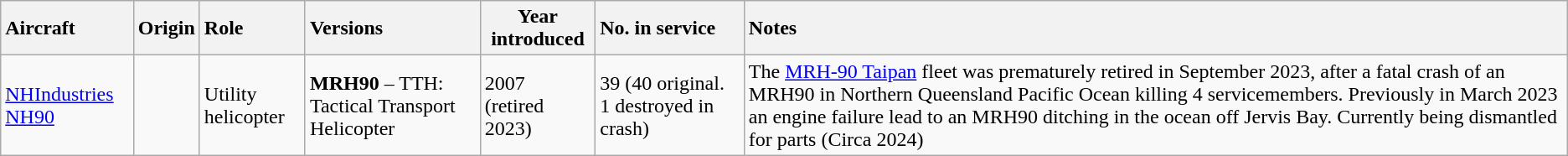<table class="wikitable">
<tr>
<th style="text-align: left;">Aircraft</th>
<th style="text-align: left;">Origin</th>
<th style="text-align: left;">Role</th>
<th style="text-align: left;">Versions</th>
<th>Year introduced</th>
<th style="text-align: left;">No. in service</th>
<th style="text-align: left;">Notes</th>
</tr>
<tr>
<td><a href='#'>NHIndustries NH90</a></td>
<td></td>
<td>Utility helicopter</td>
<td><strong>MRH90</strong> – TTH: Tactical Transport Helicopter</td>
<td>2007<br>(retired 2023)</td>
<td>39 (40 original. 1 destroyed in crash)</td>
<td>The <a href='#'>MRH-90 Taipan</a> fleet was prematurely retired in September 2023, after a fatal crash of an MRH90 in Northern Queensland Pacific Ocean killing 4 servicemembers.  Previously in March 2023 an engine failure lead to an MRH90 ditching in the ocean off Jervis Bay. Currently being dismantled for parts (Circa 2024)</td>
</tr>
</table>
